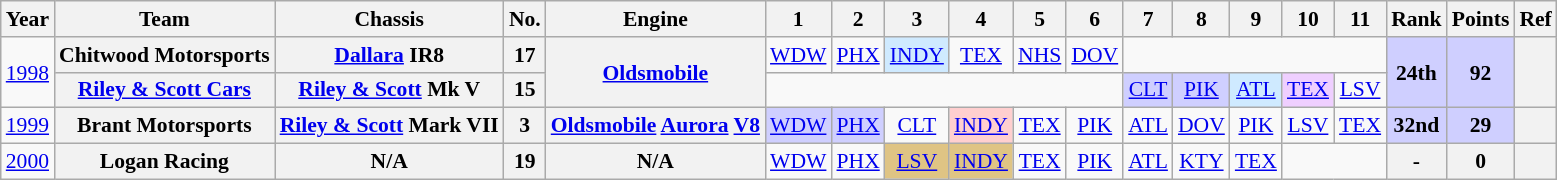<table class="wikitable" style="text-align:center; font-size:90%">
<tr>
<th>Year</th>
<th>Team</th>
<th>Chassis</th>
<th>No.</th>
<th>Engine</th>
<th>1</th>
<th>2</th>
<th>3</th>
<th>4</th>
<th>5</th>
<th>6</th>
<th>7</th>
<th>8</th>
<th>9</th>
<th>10</th>
<th>11</th>
<th>Rank</th>
<th>Points</th>
<th>Ref</th>
</tr>
<tr>
<td rowspan=2><a href='#'>1998</a></td>
<th rowspan=1>Chitwood Motorsports</th>
<th><a href='#'>Dallara</a> IR8</th>
<th>17</th>
<th rowspan=2><a href='#'>Oldsmobile</a></th>
<td><a href='#'>WDW</a></td>
<td><a href='#'>PHX</a></td>
<td style="background:#CFEAFF;"><a href='#'>INDY</a><br></td>
<td><a href='#'>TEX</a></td>
<td><a href='#'>NHS</a></td>
<td><a href='#'>DOV</a></td>
<td colspan=5></td>
<th rowspan=2 style="background:#CFCFFF;">24th</th>
<th rowspan=2 style="background:#CFCFFF;">92</th>
<th rowspan=2></th>
</tr>
<tr>
<th rowspan=1><a href='#'>Riley & Scott Cars</a></th>
<th><a href='#'>Riley & Scott</a> Mk V</th>
<th>15</th>
<td colspan=6></td>
<td style="background:#CFCFFF;"><a href='#'>CLT</a><br></td>
<td style="background:#CFCFFF;"><a href='#'>PIK</a><br></td>
<td style="background:#CFEAFF;"><a href='#'>ATL</a><br></td>
<td style="background:#EFCFFF;"><a href='#'>TEX</a><br></td>
<td><a href='#'>LSV</a></td>
</tr>
<tr>
<td rowspan=1><a href='#'>1999</a></td>
<th rowspan=1>Brant Motorsports</th>
<th><a href='#'>Riley & Scott</a> Mark VII</th>
<th>3</th>
<th rowspan=1><a href='#'>Oldsmobile</a> <a href='#'>Aurora</a> <a href='#'>V8</a></th>
<td style="background:#CFCFFF;"><a href='#'>WDW</a><br></td>
<td style="background:#CFCFFF;"><a href='#'>PHX</a><br></td>
<td><a href='#'>CLT</a><br></td>
<td style="background:#FFCFCF;"><a href='#'>INDY</a><br></td>
<td><a href='#'>TEX</a></td>
<td><a href='#'>PIK</a></td>
<td><a href='#'>ATL</a></td>
<td><a href='#'>DOV</a></td>
<td><a href='#'>PIK</a></td>
<td><a href='#'>LSV</a></td>
<td><a href='#'>TEX</a></td>
<th rowspan=1 style="background:#CFCFFF;">32nd</th>
<th rowspan=1 style="background:#CFCFFF;">29</th>
<th rowspan=1></th>
</tr>
<tr>
<td rowspan=1><a href='#'>2000</a></td>
<th>Logan Racing</th>
<th>N/A</th>
<th>19</th>
<th>N/A</th>
<td><a href='#'>WDW</a></td>
<td><a href='#'>PHX</a></td>
<td style="background:#DFC484;"><a href='#'>LSV</a><br></td>
<td style="background:#DFC484;"><a href='#'>INDY</a><br></td>
<td><a href='#'>TEX</a></td>
<td><a href='#'>PIK</a></td>
<td><a href='#'>ATL</a></td>
<td><a href='#'>KTY</a></td>
<td><a href='#'>TEX</a></td>
<td colspan=2></td>
<th>-</th>
<th>0</th>
<th rowspan=1></th>
</tr>
</table>
